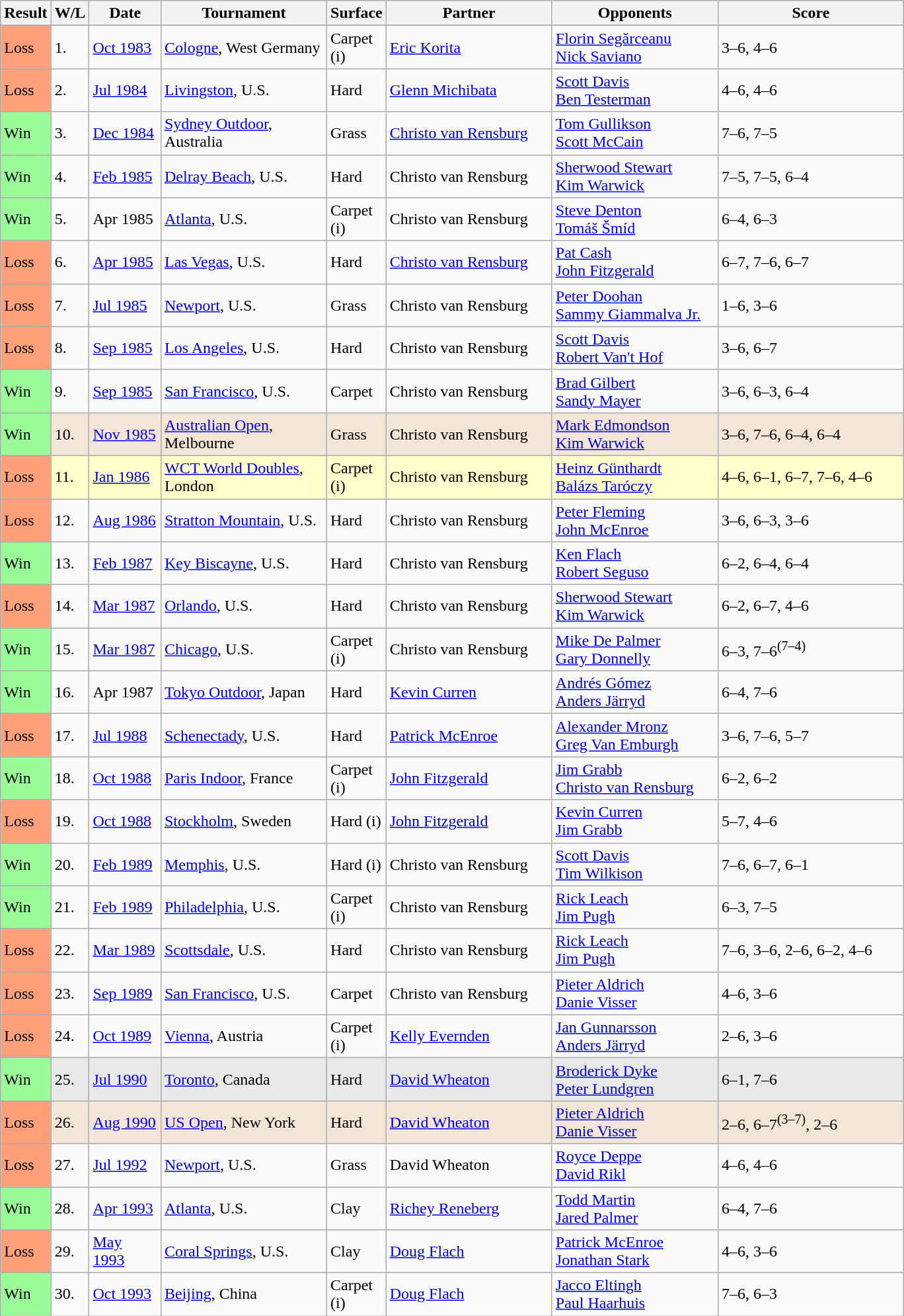<table class="sortable wikitable">
<tr>
<th style="width:40px">Result</th>
<th style="width:30px" class="unsortable">W/L</th>
<th style="width:65px">Date</th>
<th style="width:160px">Tournament</th>
<th style="width:50px">Surface</th>
<th style="width:160px">Partner</th>
<th style="width:160px">Opponents</th>
<th style="width:180px" class="unsortable">Score</th>
</tr>
<tr>
</tr>
<tr>
<td style="background:#ffa07a;">Loss</td>
<td>1.</td>
<td><a href='#'>Oct 1983</a></td>
<td><a href='#'>Cologne</a>, West Germany</td>
<td>Carpet (i)</td>
<td> <a href='#'>Eric Korita</a></td>
<td> <a href='#'>Florin Segărceanu</a> <br>  <a href='#'>Nick Saviano</a></td>
<td>3–6, 4–6</td>
</tr>
<tr>
<td style="background:#ffa07a;">Loss</td>
<td>2.</td>
<td><a href='#'>Jul 1984</a></td>
<td><a href='#'>Livingston</a>, U.S.</td>
<td>Hard</td>
<td> <a href='#'>Glenn Michibata</a></td>
<td> <a href='#'>Scott Davis</a> <br>  <a href='#'>Ben Testerman</a></td>
<td>4–6, 4–6</td>
</tr>
<tr>
<td style="background:#98fb98;">Win</td>
<td>3.</td>
<td><a href='#'>Dec 1984</a></td>
<td><a href='#'>Sydney Outdoor</a>, Australia</td>
<td>Grass</td>
<td> <a href='#'>Christo van Rensburg</a></td>
<td> <a href='#'>Tom Gullikson</a> <br>  <a href='#'>Scott McCain</a></td>
<td>7–6, 7–5</td>
</tr>
<tr>
<td style="background:#98fb98;">Win</td>
<td>4.</td>
<td><a href='#'>Feb 1985</a></td>
<td><a href='#'>Delray Beach</a>, U.S.</td>
<td>Hard</td>
<td> Christo van Rensburg</td>
<td> <a href='#'>Sherwood Stewart</a> <br>  <a href='#'>Kim Warwick</a></td>
<td>7–5, 7–5, 6–4</td>
</tr>
<tr>
<td style="background:#98fb98;">Win</td>
<td>5.</td>
<td>Apr 1985</td>
<td><a href='#'>Atlanta</a>, U.S.</td>
<td>Carpet (i)</td>
<td> Christo van Rensburg</td>
<td> <a href='#'>Steve Denton</a> <br>  <a href='#'>Tomáš Šmíd</a></td>
<td>6–4, 6–3</td>
</tr>
<tr>
<td style="background:#ffa07a;">Loss</td>
<td>6.</td>
<td><a href='#'>Apr 1985</a></td>
<td><a href='#'>Las Vegas</a>, U.S.</td>
<td>Hard</td>
<td> <a href='#'>Christo van Rensburg</a></td>
<td> <a href='#'>Pat Cash</a> <br>  <a href='#'>John Fitzgerald</a></td>
<td>6–7, 7–6, 6–7</td>
</tr>
<tr>
<td style="background:#ffa07a;">Loss</td>
<td>7.</td>
<td><a href='#'>Jul 1985</a></td>
<td><a href='#'>Newport</a>, U.S.</td>
<td>Grass</td>
<td> Christo van Rensburg</td>
<td> <a href='#'>Peter Doohan</a> <br>  <a href='#'>Sammy Giammalva Jr.</a></td>
<td>1–6, 3–6</td>
</tr>
<tr>
<td style="background:#ffa07a;">Loss</td>
<td>8.</td>
<td><a href='#'>Sep 1985</a></td>
<td><a href='#'>Los Angeles</a>, U.S.</td>
<td>Hard</td>
<td> Christo van Rensburg</td>
<td> <a href='#'>Scott Davis</a> <br>  <a href='#'>Robert Van't Hof</a></td>
<td>3–6, 6–7</td>
</tr>
<tr>
<td style="background:#98fb98;">Win</td>
<td>9.</td>
<td><a href='#'>Sep 1985</a></td>
<td><a href='#'>San Francisco</a>, U.S.</td>
<td>Carpet</td>
<td> Christo van Rensburg</td>
<td> <a href='#'>Brad Gilbert</a> <br>  <a href='#'>Sandy Mayer</a></td>
<td>3–6, 6–3, 6–4</td>
</tr>
<tr bgcolor="#f3e6d7">
<td style="background:#98fb98;">Win</td>
<td>10.</td>
<td><a href='#'>Nov 1985</a></td>
<td><a href='#'>Australian Open</a>, Melbourne</td>
<td>Grass</td>
<td> Christo van Rensburg</td>
<td> <a href='#'>Mark Edmondson</a> <br>  <a href='#'>Kim Warwick</a></td>
<td>3–6, 7–6, 6–4, 6–4</td>
</tr>
<tr bgcolor="ffffcc">
<td style="background:#ffa07a;">Loss</td>
<td>11.</td>
<td><a href='#'>Jan 1986</a></td>
<td><a href='#'>WCT World Doubles</a>, London</td>
<td>Carpet (i)</td>
<td> Christo van Rensburg</td>
<td> <a href='#'>Heinz Günthardt</a> <br>  <a href='#'>Balázs Taróczy</a></td>
<td>4–6, 6–1, 6–7, 7–6, 4–6</td>
</tr>
<tr>
<td style="background:#ffa07a;">Loss</td>
<td>12.</td>
<td><a href='#'>Aug 1986</a></td>
<td><a href='#'>Stratton Mountain</a>, U.S.</td>
<td>Hard</td>
<td> Christo van Rensburg</td>
<td> <a href='#'>Peter Fleming</a> <br>  <a href='#'>John McEnroe</a></td>
<td>3–6, 6–3, 3–6</td>
</tr>
<tr>
<td style="background:#98fb98;">Win</td>
<td>13.</td>
<td><a href='#'>Feb 1987</a></td>
<td><a href='#'>Key Biscayne</a>, U.S.</td>
<td>Hard</td>
<td> Christo van Rensburg</td>
<td> <a href='#'>Ken Flach</a> <br>  <a href='#'>Robert Seguso</a></td>
<td>6–2, 6–4, 6–4</td>
</tr>
<tr>
<td style="background:#ffa07a;">Loss</td>
<td>14.</td>
<td><a href='#'>Mar 1987</a></td>
<td><a href='#'>Orlando</a>, U.S.</td>
<td>Hard</td>
<td> Christo van Rensburg</td>
<td> <a href='#'>Sherwood Stewart</a> <br>  <a href='#'>Kim Warwick</a></td>
<td>6–2, 6–7, 4–6</td>
</tr>
<tr>
<td style="background:#98fb98;">Win</td>
<td>15.</td>
<td><a href='#'>Mar 1987</a></td>
<td><a href='#'>Chicago</a>, U.S.</td>
<td>Carpet (i)</td>
<td> Christo van Rensburg</td>
<td> <a href='#'>Mike De Palmer</a> <br>  <a href='#'>Gary Donnelly</a></td>
<td>6–3, 7–6<sup>(7–4)</sup></td>
</tr>
<tr>
<td style="background:#98fb98;">Win</td>
<td>16.</td>
<td>Apr 1987</td>
<td><a href='#'>Tokyo Outdoor</a>, Japan</td>
<td>Hard</td>
<td> <a href='#'>Kevin Curren</a></td>
<td> <a href='#'>Andrés Gómez</a> <br>  <a href='#'>Anders Järryd</a></td>
<td>6–4, 7–6</td>
</tr>
<tr>
<td style="background:#ffa07a;">Loss</td>
<td>17.</td>
<td><a href='#'>Jul 1988</a></td>
<td><a href='#'>Schenectady</a>, U.S.</td>
<td>Hard</td>
<td> <a href='#'>Patrick McEnroe</a></td>
<td> <a href='#'>Alexander Mronz</a> <br>  <a href='#'>Greg Van Emburgh</a></td>
<td>3–6, 7–6, 5–7</td>
</tr>
<tr>
<td style="background:#98fb98;">Win</td>
<td>18.</td>
<td><a href='#'>Oct 1988</a></td>
<td><a href='#'>Paris Indoor</a>, France</td>
<td>Carpet (i)</td>
<td> <a href='#'>John Fitzgerald</a></td>
<td> <a href='#'>Jim Grabb</a> <br>  <a href='#'>Christo van Rensburg</a></td>
<td>6–2, 6–2</td>
</tr>
<tr>
<td style="background:#ffa07a;">Loss</td>
<td>19.</td>
<td><a href='#'>Oct 1988</a></td>
<td><a href='#'>Stockholm</a>, Sweden</td>
<td>Hard (i)</td>
<td> <a href='#'>John Fitzgerald</a></td>
<td> <a href='#'>Kevin Curren</a> <br>  <a href='#'>Jim Grabb</a></td>
<td>5–7, 4–6</td>
</tr>
<tr>
<td style="background:#98fb98;">Win</td>
<td>20.</td>
<td><a href='#'>Feb 1989</a></td>
<td><a href='#'>Memphis</a>, U.S.</td>
<td>Hard (i)</td>
<td> Christo van Rensburg</td>
<td> <a href='#'>Scott Davis</a> <br>  <a href='#'>Tim Wilkison</a></td>
<td>7–6, 6–7, 6–1</td>
</tr>
<tr>
<td style="background:#98fb98;">Win</td>
<td>21.</td>
<td><a href='#'>Feb 1989</a></td>
<td><a href='#'>Philadelphia</a>, U.S.</td>
<td>Carpet (i)</td>
<td> Christo van Rensburg</td>
<td> <a href='#'>Rick Leach</a> <br>  <a href='#'>Jim Pugh</a></td>
<td>6–3, 7–5</td>
</tr>
<tr>
<td style="background:#ffa07a;">Loss</td>
<td>22.</td>
<td><a href='#'>Mar 1989</a></td>
<td><a href='#'>Scottsdale</a>, U.S.</td>
<td>Hard</td>
<td> Christo van Rensburg</td>
<td> <a href='#'>Rick Leach</a> <br>  <a href='#'>Jim Pugh</a></td>
<td>7–6, 3–6, 2–6, 6–2, 4–6</td>
</tr>
<tr>
<td style="background:#ffa07a;">Loss</td>
<td>23.</td>
<td><a href='#'>Sep 1989</a></td>
<td><a href='#'>San Francisco</a>, U.S.</td>
<td>Carpet</td>
<td> Christo van Rensburg</td>
<td> <a href='#'>Pieter Aldrich</a> <br>  <a href='#'>Danie Visser</a></td>
<td>4–6, 3–6</td>
</tr>
<tr>
<td style="background:#ffa07a;">Loss</td>
<td>24.</td>
<td><a href='#'>Oct 1989</a></td>
<td><a href='#'>Vienna</a>, Austria</td>
<td>Carpet (i)</td>
<td> <a href='#'>Kelly Evernden</a></td>
<td> <a href='#'>Jan Gunnarsson</a> <br>  <a href='#'>Anders Järryd</a></td>
<td>2–6, 3–6</td>
</tr>
<tr bgcolor="#e9e9e9">
<td style="background:#98fb98;">Win</td>
<td>25.</td>
<td><a href='#'>Jul 1990</a></td>
<td><a href='#'>Toronto</a>, Canada</td>
<td>Hard</td>
<td> <a href='#'>David Wheaton</a></td>
<td> <a href='#'>Broderick Dyke</a> <br>  <a href='#'>Peter Lundgren</a></td>
<td>6–1, 7–6</td>
</tr>
<tr bgcolor="#f3e6d7">
<td style="background:#ffa07a;">Loss</td>
<td>26.</td>
<td><a href='#'>Aug 1990</a></td>
<td><a href='#'>US Open</a>, New York</td>
<td>Hard</td>
<td> <a href='#'>David Wheaton</a></td>
<td> <a href='#'>Pieter Aldrich</a> <br>  <a href='#'>Danie Visser</a></td>
<td>2–6, 6–7<sup>(3–7)</sup>, 2–6</td>
</tr>
<tr>
<td style="background:#ffa07a;">Loss</td>
<td>27.</td>
<td><a href='#'>Jul 1992</a></td>
<td><a href='#'>Newport</a>, U.S.</td>
<td>Grass</td>
<td> David Wheaton</td>
<td> <a href='#'>Royce Deppe</a> <br>  <a href='#'>David Rikl</a></td>
<td>4–6, 4–6</td>
</tr>
<tr>
<td style="background:#98fb98;">Win</td>
<td>28.</td>
<td><a href='#'>Apr 1993</a></td>
<td><a href='#'>Atlanta</a>, U.S.</td>
<td>Clay</td>
<td> <a href='#'>Richey Reneberg</a></td>
<td> <a href='#'>Todd Martin</a> <br>  <a href='#'>Jared Palmer</a></td>
<td>6–4, 7–6</td>
</tr>
<tr>
<td style="background:#ffa07a;">Loss</td>
<td>29.</td>
<td><a href='#'>May 1993</a></td>
<td><a href='#'>Coral Springs</a>, U.S.</td>
<td>Clay</td>
<td> <a href='#'>Doug Flach</a></td>
<td> <a href='#'>Patrick McEnroe</a> <br>  <a href='#'>Jonathan Stark</a></td>
<td>4–6, 3–6</td>
</tr>
<tr>
<td style="background:#98fb98;">Win</td>
<td>30.</td>
<td><a href='#'>Oct 1993</a></td>
<td><a href='#'>Beijing</a>, China</td>
<td>Carpet (i)</td>
<td> <a href='#'>Doug Flach</a></td>
<td> <a href='#'>Jacco Eltingh</a> <br>  <a href='#'>Paul Haarhuis</a></td>
<td>7–6, 6–3</td>
</tr>
</table>
